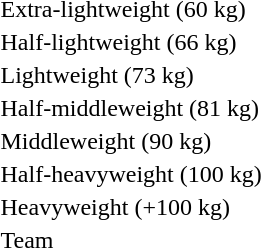<table>
<tr>
<td rowspan=2>Extra-lightweight (60 kg)<br></td>
<td rowspan=2></td>
<td rowspan=2></td>
<td></td>
</tr>
<tr>
<td></td>
</tr>
<tr>
<td rowspan=2>Half-lightweight (66 kg)<br></td>
<td rowspan=2></td>
<td rowspan=2></td>
<td></td>
</tr>
<tr>
<td></td>
</tr>
<tr>
<td rowspan=2>Lightweight (73 kg)<br></td>
<td rowspan=2></td>
<td rowspan=2></td>
<td></td>
</tr>
<tr>
<td></td>
</tr>
<tr>
<td rowspan=2>Half-middleweight (81 kg)<br></td>
<td rowspan=2></td>
<td rowspan=2></td>
<td></td>
</tr>
<tr>
<td></td>
</tr>
<tr>
<td rowspan=2>Middleweight (90 kg)<br></td>
<td rowspan=2></td>
<td rowspan=2></td>
<td></td>
</tr>
<tr>
<td></td>
</tr>
<tr>
<td rowspan=2>Half-heavyweight (100 kg)<br></td>
<td rowspan=2></td>
<td rowspan=2></td>
<td></td>
</tr>
<tr>
<td></td>
</tr>
<tr>
<td rowspan=2>Heavyweight (+100 kg)<br></td>
<td rowspan=2></td>
<td rowspan=2></td>
<td></td>
</tr>
<tr>
<td></td>
</tr>
<tr>
<td rowspan=2>Team<br></td>
<td rowspan=2></td>
<td rowspan=2></td>
<td></td>
</tr>
<tr>
<td></td>
</tr>
</table>
